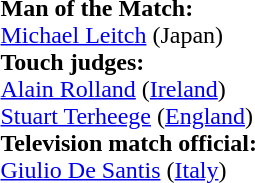<table width=100%>
<tr>
<td><br><strong>Man of the Match:</strong>
<br><a href='#'>Michael Leitch</a> (Japan)<br><strong>Touch judges:</strong>
<br><a href='#'>Alain Rolland</a> (<a href='#'>Ireland</a>)
<br><a href='#'>Stuart Terheege</a> (<a href='#'>England</a>)
<br><strong>Television match official:</strong>
<br><a href='#'>Giulio De Santis</a> (<a href='#'>Italy</a>)</td>
</tr>
</table>
